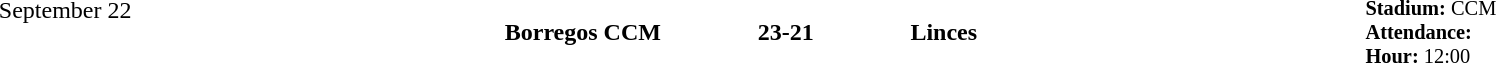<table style="width: 100%; background: transparent;" cellspacing="0">
<tr>
<td align=center valign=top rowspan=3 width=15%>September 22</td>
</tr>
<tr>
<td width=24% align=right><strong>Borregos CCM</strong></td>
<td align=center width=13%><strong>23-21</strong></td>
<td width=24%><strong>Linces</strong></td>
<td style=font-size:85% rowspan=2 valign=top><strong>Stadium:</strong> CCM<br><strong>Attendance:</strong> <br><strong>Hour:</strong> 12:00</td>
</tr>
</table>
